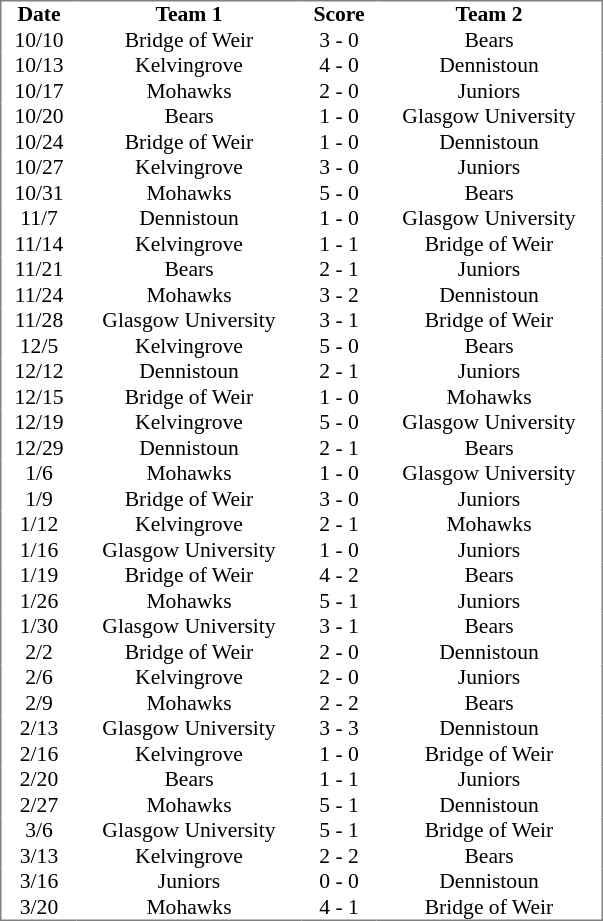<table cellpadding="0" cellspacing="0" border="0" style="font-size: 90%; text-align: center; border: gray solid 1px; border-collapse: collapse;">
<tr>
<th width="50">Date</th>
<th width="150">Team 1</th>
<th width="50">Score</th>
<th width="150">Team 2</th>
</tr>
<tr>
<td>10/10</td>
<td>Bridge of Weir</td>
<td>3 - 0</td>
<td>Bears</td>
</tr>
<tr>
<td>10/13</td>
<td>Kelvingrove</td>
<td>4 - 0</td>
<td>Dennistoun</td>
</tr>
<tr>
<td>10/17</td>
<td>Mohawks</td>
<td>2 - 0</td>
<td>Juniors</td>
</tr>
<tr>
<td>10/20</td>
<td>Bears</td>
<td>1 - 0</td>
<td>Glasgow University</td>
</tr>
<tr>
<td>10/24</td>
<td>Bridge of Weir</td>
<td>1 - 0</td>
<td>Dennistoun</td>
</tr>
<tr>
<td>10/27</td>
<td>Kelvingrove</td>
<td>3 - 0</td>
<td>Juniors</td>
</tr>
<tr>
<td>10/31</td>
<td>Mohawks</td>
<td>5 - 0</td>
<td>Bears</td>
</tr>
<tr>
<td>11/7</td>
<td>Dennistoun</td>
<td>1 - 0</td>
<td>Glasgow University</td>
</tr>
<tr>
<td>11/14</td>
<td>Kelvingrove</td>
<td>1 - 1</td>
<td>Bridge of Weir</td>
</tr>
<tr>
<td>11/21</td>
<td>Bears</td>
<td>2 - 1</td>
<td>Juniors</td>
</tr>
<tr>
<td>11/24</td>
<td>Mohawks</td>
<td>3 - 2</td>
<td>Dennistoun</td>
</tr>
<tr>
<td>11/28</td>
<td>Glasgow University</td>
<td>3 - 1</td>
<td>Bridge of Weir</td>
</tr>
<tr>
<td>12/5</td>
<td>Kelvingrove</td>
<td>5 - 0</td>
<td>Bears</td>
</tr>
<tr>
<td>12/12</td>
<td>Dennistoun</td>
<td>2 - 1</td>
<td>Juniors</td>
</tr>
<tr>
<td>12/15</td>
<td>Bridge of Weir</td>
<td>1 - 0</td>
<td>Mohawks</td>
</tr>
<tr>
<td>12/19</td>
<td>Kelvingrove</td>
<td>5 - 0</td>
<td>Glasgow University</td>
</tr>
<tr>
<td>12/29</td>
<td>Dennistoun</td>
<td>2 - 1</td>
<td>Bears</td>
</tr>
<tr>
<td>1/6</td>
<td>Mohawks</td>
<td>1 - 0</td>
<td>Glasgow University</td>
</tr>
<tr>
<td>1/9</td>
<td>Bridge of Weir</td>
<td>3 - 0</td>
<td>Juniors</td>
</tr>
<tr>
<td>1/12</td>
<td>Kelvingrove</td>
<td>2 - 1</td>
<td>Mohawks</td>
</tr>
<tr>
<td>1/16</td>
<td>Glasgow University</td>
<td>1 - 0</td>
<td>Juniors</td>
</tr>
<tr>
<td>1/19</td>
<td>Bridge of Weir</td>
<td>4 - 2</td>
<td>Bears</td>
</tr>
<tr>
<td>1/26</td>
<td>Mohawks</td>
<td>5 - 1</td>
<td>Juniors</td>
</tr>
<tr>
<td>1/30</td>
<td>Glasgow University</td>
<td>3 - 1</td>
<td>Bears</td>
</tr>
<tr>
<td>2/2</td>
<td>Bridge of Weir</td>
<td>2 - 0</td>
<td>Dennistoun</td>
</tr>
<tr>
<td>2/6</td>
<td>Kelvingrove</td>
<td>2 - 0</td>
<td>Juniors</td>
</tr>
<tr>
<td>2/9</td>
<td>Mohawks</td>
<td>2 - 2</td>
<td>Bears</td>
</tr>
<tr>
<td>2/13</td>
<td>Glasgow University</td>
<td>3 - 3</td>
<td>Dennistoun</td>
</tr>
<tr>
<td>2/16</td>
<td>Kelvingrove</td>
<td>1 - 0</td>
<td>Bridge of Weir</td>
</tr>
<tr>
<td>2/20</td>
<td>Bears</td>
<td>1 - 1</td>
<td>Juniors</td>
</tr>
<tr>
<td>2/27</td>
<td>Mohawks</td>
<td>5 - 1</td>
<td>Dennistoun</td>
</tr>
<tr>
<td>3/6</td>
<td>Glasgow University</td>
<td>5 - 1</td>
<td>Bridge of Weir</td>
</tr>
<tr>
<td>3/13</td>
<td>Kelvingrove</td>
<td>2 - 2</td>
<td>Bears</td>
</tr>
<tr>
<td>3/16</td>
<td>Juniors</td>
<td>0 - 0</td>
<td>Dennistoun</td>
</tr>
<tr>
<td>3/20</td>
<td>Mohawks</td>
<td>4 - 1</td>
<td>Bridge of Weir</td>
</tr>
</table>
